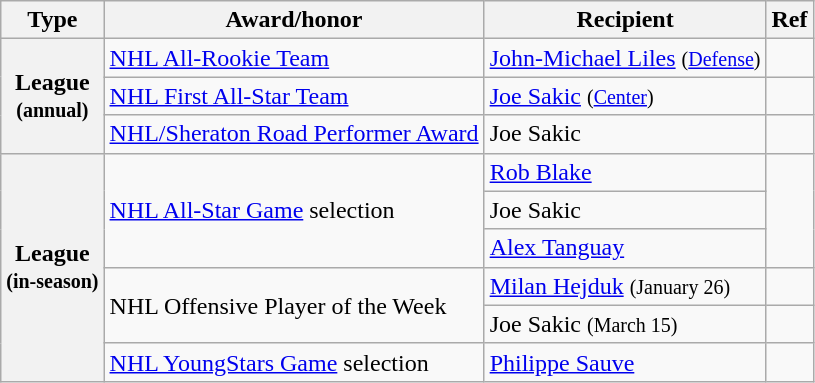<table class="wikitable">
<tr>
<th scope="col">Type</th>
<th scope="col">Award/honor</th>
<th scope="col">Recipient</th>
<th scope="col">Ref</th>
</tr>
<tr>
<th scope="row" rowspan="3">League<br><small>(annual)</small></th>
<td><a href='#'>NHL All-Rookie Team</a></td>
<td><a href='#'>John-Michael Liles</a> <small>(<a href='#'>Defense</a>)</small></td>
<td></td>
</tr>
<tr>
<td><a href='#'>NHL First All-Star Team</a></td>
<td><a href='#'>Joe Sakic</a> <small>(<a href='#'>Center</a>)</small></td>
<td></td>
</tr>
<tr>
<td><a href='#'>NHL/Sheraton Road Performer Award</a></td>
<td>Joe Sakic</td>
<td></td>
</tr>
<tr>
<th scope="row" rowspan="6">League<br><small>(in-season)</small></th>
<td rowspan="3"><a href='#'>NHL All-Star Game</a> selection</td>
<td><a href='#'>Rob Blake</a></td>
<td rowspan="3"></td>
</tr>
<tr>
<td>Joe Sakic</td>
</tr>
<tr>
<td><a href='#'>Alex Tanguay</a></td>
</tr>
<tr>
<td rowspan="2">NHL Offensive Player of the Week</td>
<td><a href='#'>Milan Hejduk</a> <small>(January 26)</small></td>
<td></td>
</tr>
<tr>
<td>Joe Sakic <small>(March 15)</small></td>
<td></td>
</tr>
<tr>
<td><a href='#'>NHL YoungStars Game</a> selection</td>
<td><a href='#'>Philippe Sauve</a></td>
<td></td>
</tr>
</table>
